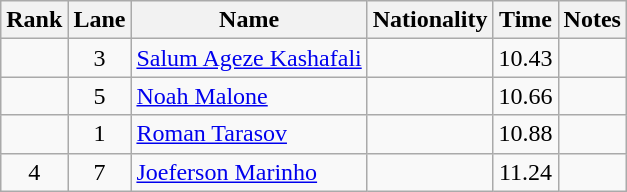<table class="wikitable sortable" style="text-align:center">
<tr>
<th>Rank</th>
<th>Lane</th>
<th>Name</th>
<th>Nationality</th>
<th>Time</th>
<th>Notes</th>
</tr>
<tr>
<td></td>
<td>3</td>
<td align="left"><a href='#'>Salum Ageze Kashafali</a></td>
<td align="left"></td>
<td>10.43</td>
<td><strong></strong></td>
</tr>
<tr>
<td></td>
<td>5</td>
<td align="left"><a href='#'>Noah Malone</a></td>
<td align="left"></td>
<td>10.66</td>
<td></td>
</tr>
<tr>
<td></td>
<td>1</td>
<td align="left"><a href='#'>Roman Tarasov</a></td>
<td align="left"></td>
<td>10.88</td>
<td></td>
</tr>
<tr>
<td>4</td>
<td>7</td>
<td align="left"><a href='#'>Joeferson Marinho</a></td>
<td align="left"></td>
<td>11.24</td>
<td></td>
</tr>
</table>
